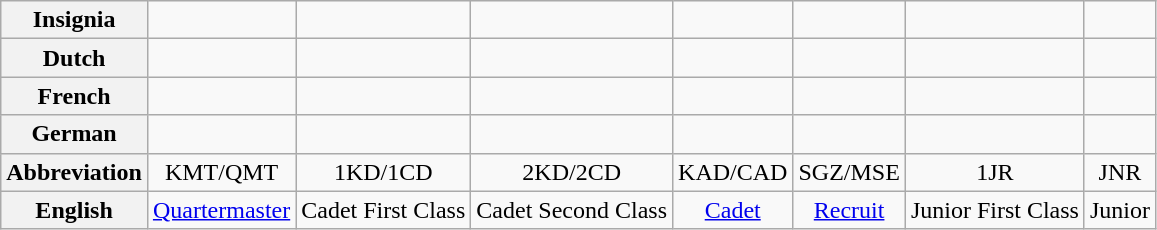<table class="wikitable">
<tr style="text-align:center;">
<th>Insignia</th>
<td></td>
<td></td>
<td></td>
<td></td>
<td></td>
<td></td>
<td></td>
</tr>
<tr style="text-align:center;">
<th>Dutch</th>
<td></td>
<td></td>
<td></td>
<td></td>
<td></td>
<td></td>
<td></td>
</tr>
<tr style="text-align:center;">
<th>French</th>
<td></td>
<td></td>
<td></td>
<td></td>
<td></td>
<td></td>
<td></td>
</tr>
<tr style="text-align:center;">
<th>German</th>
<td></td>
<td></td>
<td></td>
<td></td>
<td></td>
<td></td>
<td></td>
</tr>
<tr style="text-align:center;">
<th>Abbreviation</th>
<td>KMT/QMT</td>
<td>1KD/1CD</td>
<td>2KD/2CD</td>
<td>KAD/CAD</td>
<td>SGZ/MSE</td>
<td>1JR</td>
<td>JNR</td>
</tr>
<tr style="text-align:center;">
<th>English</th>
<td><a href='#'>Quartermaster</a></td>
<td>Cadet First Class</td>
<td>Cadet Second Class</td>
<td><a href='#'>Cadet</a></td>
<td><a href='#'>Recruit</a></td>
<td>Junior First Class</td>
<td>Junior</td>
</tr>
</table>
